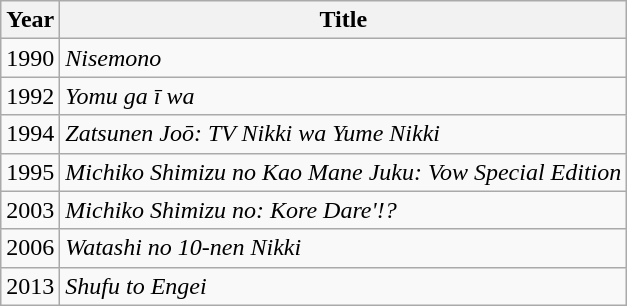<table class="wikitable">
<tr>
<th>Year</th>
<th>Title</th>
</tr>
<tr>
<td>1990</td>
<td><em>Nisemono</em></td>
</tr>
<tr>
<td>1992</td>
<td><em>Yomu ga ī wa</em></td>
</tr>
<tr>
<td>1994</td>
<td><em>Zatsunen Joō: TV Nikki wa Yume Nikki</em></td>
</tr>
<tr>
<td>1995</td>
<td><em>Michiko Shimizu no Kao Mane Juku: Vow Special Edition</em></td>
</tr>
<tr>
<td>2003</td>
<td><em>Michiko Shimizu no: Kore Dare'!?</em></td>
</tr>
<tr>
<td>2006</td>
<td><em>Watashi no 10-nen Nikki</em></td>
</tr>
<tr>
<td>2013</td>
<td><em>Shufu to Engei</em></td>
</tr>
</table>
